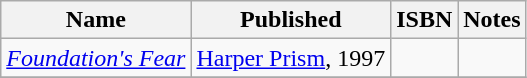<table class="wikitable sortable" id="noveltable" border="1">
<tr>
<th>Name</th>
<th>Published</th>
<th>ISBN</th>
<th>Notes</th>
</tr>
<tr>
<td><em><a href='#'>Foundation's Fear</a></em></td>
<td><a href='#'>Harper Prism</a>, 1997</td>
<td></td>
<td></td>
</tr>
<tr>
</tr>
</table>
